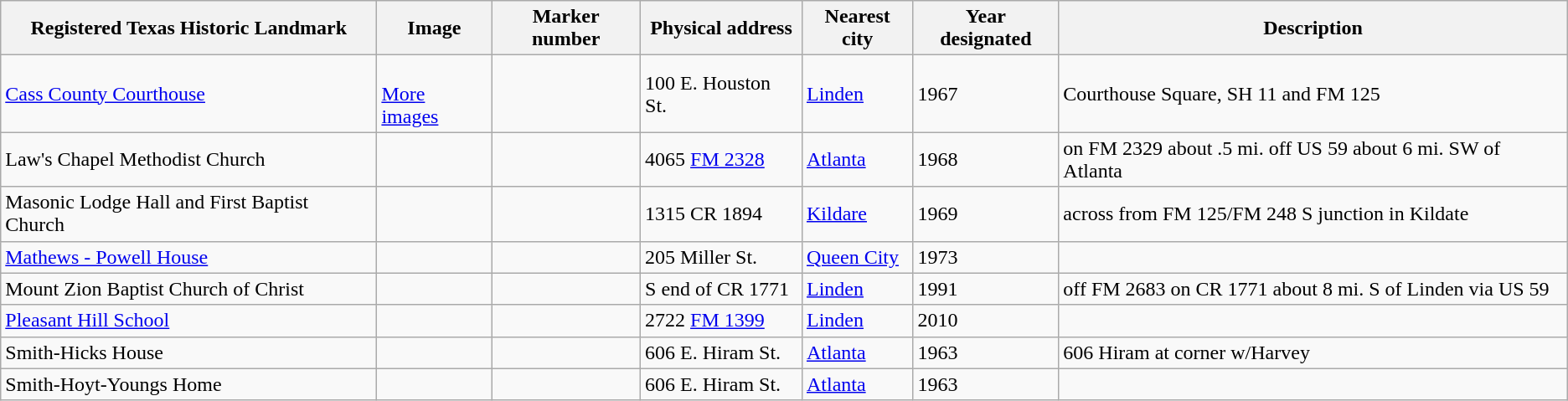<table class="wikitable sortable">
<tr>
<th>Registered Texas Historic Landmark</th>
<th>Image</th>
<th>Marker number</th>
<th>Physical address</th>
<th>Nearest city</th>
<th>Year designated</th>
<th>Description</th>
</tr>
<tr>
<td><a href='#'>Cass County Courthouse</a></td>
<td><br> <a href='#'>More images</a></td>
<td></td>
<td>100 E. Houston St.<br></td>
<td><a href='#'>Linden</a></td>
<td>1967</td>
<td>Courthouse Square, SH 11 and FM 125</td>
</tr>
<tr>
<td>Law's Chapel Methodist Church</td>
<td></td>
<td></td>
<td>4065 <a href='#'>FM 2328</a><br></td>
<td><a href='#'>Atlanta</a></td>
<td>1968</td>
<td>on FM 2329 about .5 mi. off US 59 about 6 mi. SW of Atlanta</td>
</tr>
<tr>
<td>Masonic Lodge Hall and First Baptist Church</td>
<td></td>
<td></td>
<td>1315 CR 1894<br></td>
<td><a href='#'>Kildare</a></td>
<td>1969</td>
<td>across from FM 125/FM 248 S junction in Kildate</td>
</tr>
<tr>
<td><a href='#'>Mathews - Powell House</a></td>
<td></td>
<td></td>
<td>205 Miller St.<br></td>
<td><a href='#'>Queen City</a></td>
<td>1973</td>
<td></td>
</tr>
<tr>
<td>Mount Zion Baptist Church of Christ</td>
<td></td>
<td></td>
<td>S end of CR 1771<br></td>
<td><a href='#'>Linden</a></td>
<td>1991</td>
<td>off FM 2683 on CR 1771 about 8 mi. S of Linden via US 59</td>
</tr>
<tr>
<td><a href='#'>Pleasant Hill School</a></td>
<td></td>
<td></td>
<td>2722 <a href='#'>FM 1399</a><br></td>
<td><a href='#'>Linden</a></td>
<td>2010</td>
<td></td>
</tr>
<tr>
<td>Smith-Hicks House</td>
<td></td>
<td></td>
<td>606 E. Hiram St.<br></td>
<td><a href='#'>Atlanta</a></td>
<td>1963</td>
<td>606 Hiram at corner w/Harvey</td>
</tr>
<tr>
<td>Smith-Hoyt-Youngs Home </td>
<td></td>
<td></td>
<td>606 E. Hiram St.<br></td>
<td><a href='#'>Atlanta</a></td>
<td>1963</td>
<td></td>
</tr>
</table>
